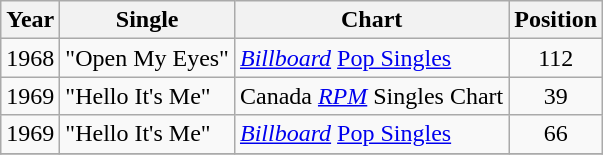<table class="wikitable">
<tr>
<th align="left">Year</th>
<th align="left">Single</th>
<th align="left">Chart</th>
<th align="left">Position</th>
</tr>
<tr>
<td>1968</td>
<td>"Open My Eyes"</td>
<td><em><a href='#'>Billboard</a></em> <a href='#'>Pop Singles</a></td>
<td align="center">112</td>
</tr>
<tr>
<td>1969</td>
<td>"Hello It's Me"</td>
<td>Canada <em><a href='#'>RPM</a></em> Singles Chart</td>
<td align="center">39</td>
</tr>
<tr>
<td>1969</td>
<td>"Hello It's Me"</td>
<td><em><a href='#'>Billboard</a></em> <a href='#'>Pop Singles</a></td>
<td align="center">66</td>
</tr>
<tr>
</tr>
</table>
